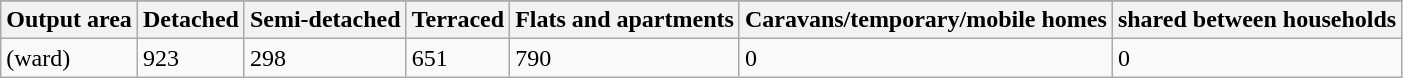<table class="wikitable">
<tr>
</tr>
<tr>
<th>Output area</th>
<th>Detached</th>
<th>Semi-detached</th>
<th>Terraced</th>
<th>Flats and apartments</th>
<th>Caravans/temporary/mobile homes</th>
<th>shared between households</th>
</tr>
<tr>
<td>(ward)</td>
<td>923</td>
<td>298</td>
<td>651</td>
<td>790</td>
<td>0</td>
<td>0</td>
</tr>
</table>
